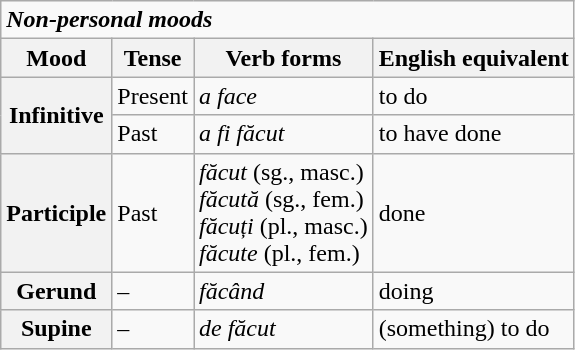<table class="wikitable">
<tr>
<td colspan="4"><strong><em>Non-personal moods</em></strong></td>
</tr>
<tr>
<th>Mood</th>
<th>Tense</th>
<th>Verb forms</th>
<th>English equivalent</th>
</tr>
<tr>
<th rowspan="2">Infinitive</th>
<td>Present</td>
<td><em>a face</em></td>
<td>to do</td>
</tr>
<tr>
<td>Past</td>
<td><em>a fi făcut</em></td>
<td>to have done</td>
</tr>
<tr>
<th rowspan="1">Participle</th>
<td>Past</td>
<td><em>făcut</em> (sg., masc.) <br><em>făcută</em> (sg., fem.) <br><em>făcuți</em> (pl., masc.) <br><em>făcute</em> (pl., fem.)</td>
<td>done</td>
</tr>
<tr>
<th rowspan="1">Gerund</th>
<td>–</td>
<td><em>făcând</em></td>
<td>doing</td>
</tr>
<tr>
<th rowspan="1">Supine</th>
<td>–</td>
<td><em>de făcut</em></td>
<td>(something) to do</td>
</tr>
</table>
